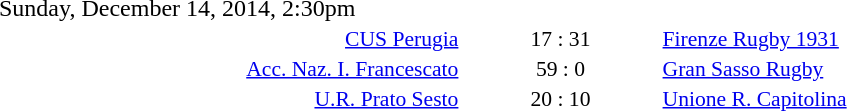<table style="width:70%;" cellspacing="1">
<tr>
<th width=35%></th>
<th width=15%></th>
<th></th>
</tr>
<tr>
<td>Sunday, December 14, 2014, 2:30pm</td>
</tr>
<tr style=font-size:90%>
<td align=right><a href='#'>CUS Perugia</a></td>
<td align=center>17 : 31</td>
<td><a href='#'>Firenze Rugby 1931</a></td>
</tr>
<tr style=font-size:90%>
<td align=right><a href='#'>Acc. Naz. I. Francescato</a></td>
<td align=center>59 : 0</td>
<td><a href='#'>Gran Sasso Rugby</a></td>
</tr>
<tr style=font-size:90%>
<td align=right><a href='#'>U.R. Prato Sesto</a></td>
<td align=center>20 : 10</td>
<td><a href='#'>Unione R. Capitolina</a></td>
</tr>
</table>
